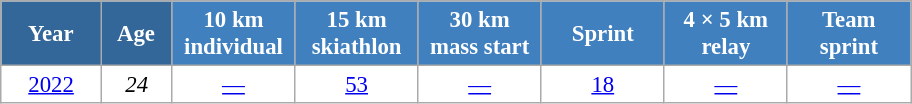<table class="wikitable" style="font-size:95%; text-align:center; border:grey solid 1px; border-collapse:collapse; background:#ffffff;">
<tr>
<th style="background-color:#369; color:white; width:60px;"> Year </th>
<th style="background-color:#369; color:white; width:40px;"> Age </th>
<th style="background-color:#4180be; color:white; width:75px;"> 10 km <br> individual </th>
<th style="background-color:#4180be; color:white; width:75px;"> 15 km <br> skiathlon </th>
<th style="background-color:#4180be; color:white; width:75px;"> 30 km <br> mass start </th>
<th style="background-color:#4180be; color:white; width:75px;"> Sprint </th>
<th style="background-color:#4180be; color:white; width:75px;"> 4 × 5 km <br> relay </th>
<th style="background-color:#4180be; color:white; width:75px;"> Team <br> sprint </th>
</tr>
<tr>
<td><a href='#'>2022</a></td>
<td><em>24</em></td>
<td><a href='#'>—</a></td>
<td><a href='#'>53</a></td>
<td><a href='#'>—</a></td>
<td><a href='#'>18</a></td>
<td><a href='#'>—</a></td>
<td><a href='#'>—</a></td>
</tr>
</table>
